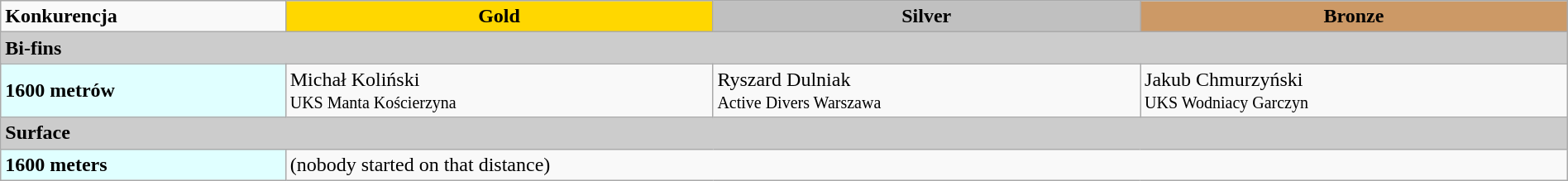<table class="wikitable" style="font-size:100%" width="100%">
<tr>
<td width="14%"><strong>Konkurencja</strong></td>
<td align="center" bgcolor="gold" width="21%"><strong>Gold</strong></td>
<td align="center" bgcolor="silver" width="21%"><strong>Silver</strong></td>
<td align="center" bgcolor="CC9966" width="21%"><strong>Bronze</strong></td>
</tr>
<tr bgcolor="#cccccc">
<td colspan="4"><strong>Bi-fins</strong></td>
</tr>
<tr>
<td bgcolor="E0FFFF"><strong>1600 metrów</strong></td>
<td>Michał Koliński<br><small>UKS Manta Kościerzyna</small></td>
<td>Ryszard Dulniak<br><small>Active Divers Warszawa</small></td>
<td>Jakub Chmurzyński<br><small>UKS Wodniacy Garczyn</small></td>
</tr>
<tr bgcolor="#cccccc">
<td colspan="4"><strong>Surface</strong></td>
</tr>
<tr>
<td bgcolor="E0FFFF"><strong>1600 meters</strong></td>
<td colspan="3">(nobody started on that distance)</td>
</tr>
</table>
